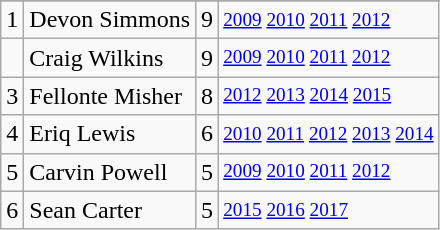<table class="wikitable">
<tr>
</tr>
<tr>
<td>1</td>
<td>Devon Simmons</td>
<td>9</td>
<td style="font-size:80%;"><a href='#'>2009</a> <a href='#'>2010</a> <a href='#'>2011</a> <a href='#'>2012</a></td>
</tr>
<tr>
<td></td>
<td>Craig Wilkins</td>
<td>9</td>
<td style="font-size:80%;"><a href='#'>2009</a> <a href='#'>2010</a> <a href='#'>2011</a> <a href='#'>2012</a></td>
</tr>
<tr>
<td>3</td>
<td>Fellonte Misher</td>
<td>8</td>
<td style="font-size:80%;"><a href='#'>2012</a> <a href='#'>2013</a> <a href='#'>2014</a> <a href='#'>2015</a></td>
</tr>
<tr>
<td>4</td>
<td>Eriq Lewis</td>
<td>6</td>
<td style="font-size:80%;"><a href='#'>2010</a> <a href='#'>2011</a> <a href='#'>2012</a> <a href='#'>2013</a> <a href='#'>2014</a></td>
</tr>
<tr>
<td>5</td>
<td>Carvin Powell</td>
<td>5</td>
<td style="font-size:80%;"><a href='#'>2009</a> <a href='#'>2010</a> <a href='#'>2011</a> <a href='#'>2012</a></td>
</tr>
<tr>
<td>6</td>
<td>Sean Carter</td>
<td>5</td>
<td style="font-size:80%;"><a href='#'>2015</a> <a href='#'>2016</a> <a href='#'>2017</a></td>
</tr>
</table>
